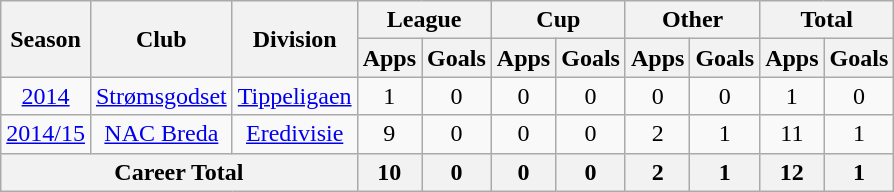<table class="wikitable" style="text-align: center;">
<tr>
<th rowspan="2">Season</th>
<th rowspan="2">Club</th>
<th rowspan="2">Division</th>
<th colspan="2">League</th>
<th colspan="2">Cup</th>
<th colspan="2">Other</th>
<th colspan="2">Total</th>
</tr>
<tr>
<th>Apps</th>
<th>Goals</th>
<th>Apps</th>
<th>Goals</th>
<th>Apps</th>
<th>Goals</th>
<th>Apps</th>
<th>Goals</th>
</tr>
<tr>
<td><a href='#'>2014</a></td>
<td><a href='#'>Strømsgodset</a></td>
<td><a href='#'>Tippeligaen</a></td>
<td>1</td>
<td>0</td>
<td>0</td>
<td>0</td>
<td>0</td>
<td>0</td>
<td>1</td>
<td>0</td>
</tr>
<tr>
<td><a href='#'>2014/15</a></td>
<td><a href='#'>NAC Breda</a></td>
<td><a href='#'>Eredivisie</a></td>
<td>9</td>
<td>0</td>
<td>0</td>
<td>0</td>
<td>2</td>
<td>1</td>
<td>11</td>
<td>1</td>
</tr>
<tr>
<th colspan="3">Career Total</th>
<th>10</th>
<th>0</th>
<th>0</th>
<th>0</th>
<th>2</th>
<th>1</th>
<th>12</th>
<th>1</th>
</tr>
</table>
